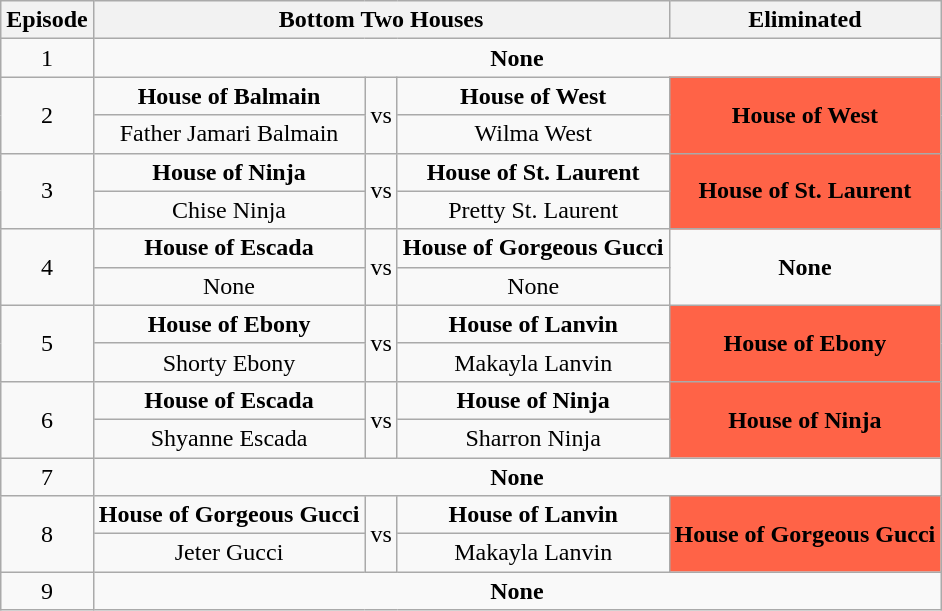<table class="wikitable" border="2" class="wikitable" style="text-align: center; ">
<tr>
<th>Episode</th>
<th colspan="3">Bottom Two Houses</th>
<th>Eliminated</th>
</tr>
<tr>
<td>1</td>
<td colspan="4"><strong>None</strong></td>
</tr>
<tr>
<td rowspan="2">2</td>
<td><strong>House of Balmain</strong></td>
<td rowspan="2">vs</td>
<td><strong>House of West</strong></td>
<td rowspan="2" bgcolor="tomato"><strong>House of West</strong></td>
</tr>
<tr>
<td>Father Jamari Balmain</td>
<td>Wilma West</td>
</tr>
<tr>
<td rowspan="2">3</td>
<td><strong>House of Ninja</strong></td>
<td rowspan="2">vs</td>
<td><strong>House of St. Laurent</strong></td>
<td rowspan="2" bgcolor="tomato"><strong>House of St. Laurent</strong></td>
</tr>
<tr>
<td>Chise Ninja</td>
<td>Pretty St. Laurent</td>
</tr>
<tr>
<td rowspan="2">4</td>
<td><strong>House of Escada</strong></td>
<td rowspan="2">vs</td>
<td><strong>House of Gorgeous Gucci</strong></td>
<td rowspan="2"><strong>None</strong></td>
</tr>
<tr>
<td>None</td>
<td>None</td>
</tr>
<tr>
<td rowspan="2">5</td>
<td><strong>House of Ebony</strong></td>
<td rowspan="2">vs</td>
<td><strong>House of Lanvin</strong></td>
<td rowspan="2" bgcolor="tomato"><strong>House of Ebony</strong></td>
</tr>
<tr>
<td>Shorty Ebony</td>
<td>Makayla Lanvin</td>
</tr>
<tr>
<td rowspan="2">6</td>
<td><strong>House of Escada</strong></td>
<td rowspan="2">vs</td>
<td><strong>House of Ninja</strong></td>
<td rowspan="2" bgcolor="tomato"><strong>House of Ninja</strong></td>
</tr>
<tr>
<td>Shyanne Escada</td>
<td>Sharron Ninja</td>
</tr>
<tr>
<td>7</td>
<td colspan="4"><strong>None</strong></td>
</tr>
<tr>
<td rowspan="2">8</td>
<td><strong>House of Gorgeous Gucci</strong></td>
<td rowspan="2">vs</td>
<td><strong>House of Lanvin</strong></td>
<td rowspan="2" bgcolor="tomato"><strong>House of Gorgeous Gucci</strong></td>
</tr>
<tr>
<td>Jeter Gucci</td>
<td>Makayla Lanvin</td>
</tr>
<tr>
<td>9</td>
<td colspan="4"><strong>None</strong></td>
</tr>
</table>
